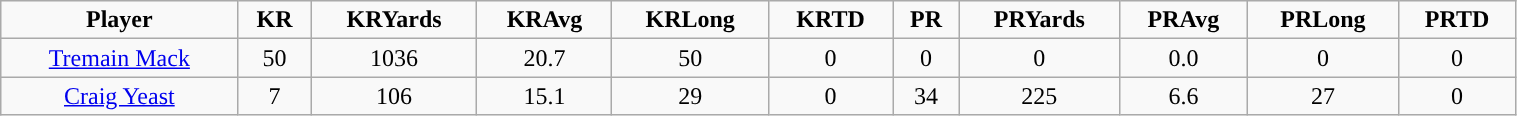<table class="wikitable" width="80%">
<tr align="center">
<td><strong>Player</strong></td>
<td><strong>KR</strong></td>
<td><strong>KRYards</strong></td>
<td><strong>KRAvg</strong></td>
<td><strong>KRLong</strong></td>
<td><strong>KRTD</strong></td>
<td><strong>PR</strong></td>
<td><strong>PRYards</strong></td>
<td><strong>PRAvg</strong></td>
<td><strong>PRLong</strong></td>
<td><strong>PRTD</strong></td>
</tr>
<tr align="center" bgcolor="">
<td><a href='#'>Tremain Mack</a></td>
<td>50</td>
<td>1036</td>
<td>20.7</td>
<td>50</td>
<td>0</td>
<td>0</td>
<td>0</td>
<td>0.0</td>
<td>0</td>
<td>0</td>
</tr>
<tr align="center" bgcolor="">
<td><a href='#'>Craig Yeast</a></td>
<td>7</td>
<td>106</td>
<td>15.1</td>
<td>29</td>
<td>0</td>
<td>34</td>
<td>225</td>
<td>6.6</td>
<td>27</td>
<td>0</td>
</tr>
</table>
